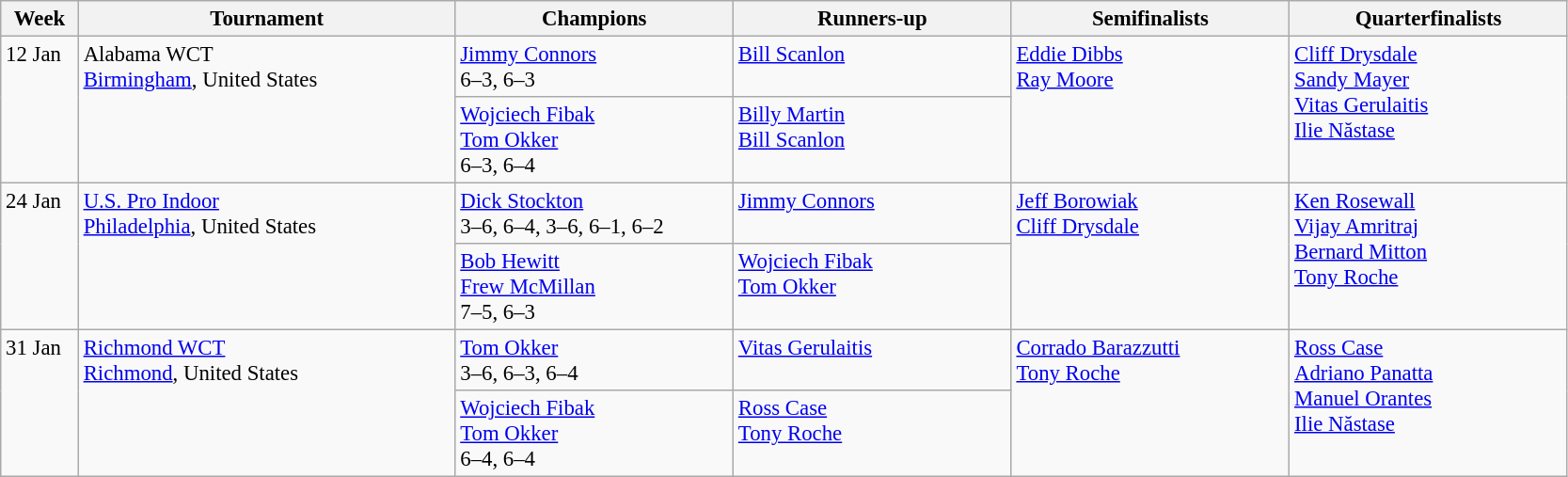<table class=wikitable style=font-size:95%>
<tr>
<th style="width:48px;">Week</th>
<th style="width:260px;">Tournament</th>
<th style="width:190px;">Champions</th>
<th style="width:190px;">Runners-up</th>
<th style="width:190px;">Semifinalists</th>
<th style="width:190px;">Quarterfinalists</th>
</tr>
<tr valign=top>
<td rowspan=2>12 Jan</td>
<td rowspan=2>Alabama WCT <br>  <a href='#'>Birmingham</a>, United States</td>
<td> <a href='#'>Jimmy Connors</a><br>6–3, 6–3</td>
<td> <a href='#'>Bill Scanlon</a></td>
<td rowspan=2> <a href='#'>Eddie Dibbs</a><br> <a href='#'>Ray Moore</a></td>
<td rowspan=2> <a href='#'>Cliff Drysdale</a><br> <a href='#'>Sandy Mayer</a><br> <a href='#'>Vitas Gerulaitis</a><br> <a href='#'>Ilie Năstase</a></td>
</tr>
<tr valign=top>
<td> <a href='#'>Wojciech Fibak</a><br> <a href='#'>Tom Okker</a><br>6–3, 6–4</td>
<td> <a href='#'>Billy Martin</a><br> <a href='#'>Bill Scanlon</a></td>
</tr>
<tr valign=top>
<td rowspan=2>24 Jan</td>
<td rowspan=2><a href='#'>U.S. Pro Indoor</a><br> <a href='#'>Philadelphia</a>, United States</td>
<td> <a href='#'>Dick Stockton</a><br>3–6, 6–4, 3–6, 6–1, 6–2</td>
<td> <a href='#'>Jimmy Connors</a></td>
<td rowspan=2> <a href='#'>Jeff Borowiak</a><br> <a href='#'>Cliff Drysdale</a></td>
<td rowspan=2> <a href='#'>Ken Rosewall</a><br> <a href='#'>Vijay Amritraj</a><br> <a href='#'>Bernard Mitton</a><br> <a href='#'>Tony Roche</a></td>
</tr>
<tr valign=top>
<td> <a href='#'>Bob Hewitt</a><br> <a href='#'>Frew McMillan</a><br>7–5, 6–3</td>
<td> <a href='#'>Wojciech Fibak</a><br> <a href='#'>Tom Okker</a></td>
</tr>
<tr valign=top>
<td rowspan=2>31 Jan</td>
<td rowspan=2><a href='#'>Richmond WCT</a><br><a href='#'>Richmond</a>, United States</td>
<td> <a href='#'>Tom Okker</a><br>3–6, 6–3, 6–4</td>
<td> <a href='#'>Vitas Gerulaitis</a></td>
<td rowspan=2> <a href='#'>Corrado Barazzutti</a><br> <a href='#'>Tony Roche</a></td>
<td rowspan=2> <a href='#'>Ross Case</a><br> <a href='#'>Adriano Panatta</a><br> <a href='#'>Manuel Orantes</a><br> <a href='#'>Ilie Năstase</a></td>
</tr>
<tr valign=top>
<td> <a href='#'>Wojciech Fibak</a><br> <a href='#'>Tom Okker</a><br>6–4, 6–4</td>
<td> <a href='#'>Ross Case</a><br> <a href='#'>Tony Roche</a></td>
</tr>
</table>
